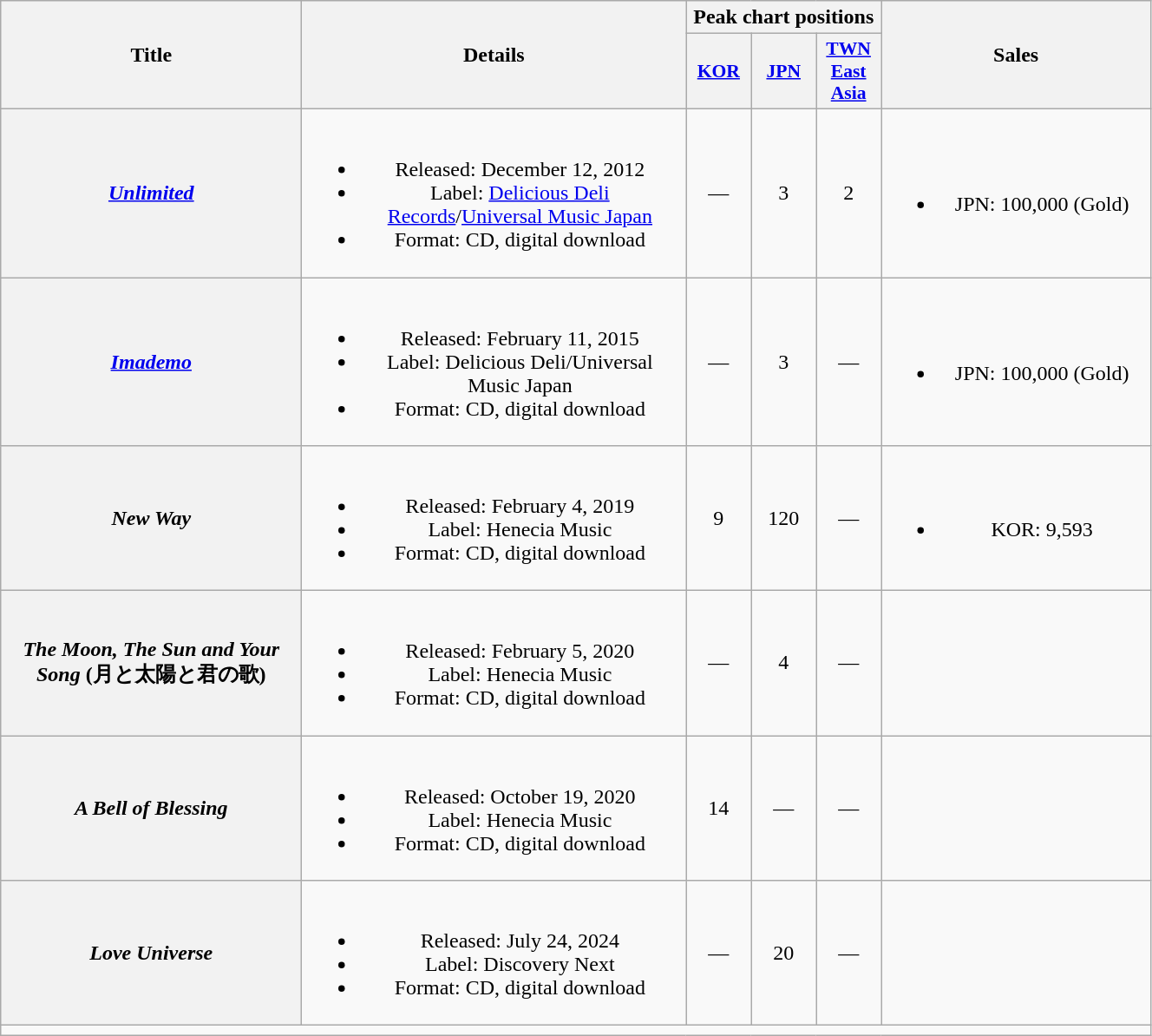<table class="wikitable plainrowheaders" style="text-align:center;">
<tr>
<th scope="col" rowspan="2" style="width:14em;">Title</th>
<th scope="col" rowspan="2" style="width:18em;">Details</th>
<th scope="col" colspan="3">Peak chart positions</th>
<th scope="col" rowspan="2" style="width:12.5em;">Sales</th>
</tr>
<tr>
<th scope="col" style="width:3em;font-size:90%"><a href='#'>KOR</a><br></th>
<th scope="col" style="width:3em;font-size:90%"><a href='#'>JPN</a><br></th>
<th scope="col" style="width:3em;font-size:90%"><a href='#'>TWN East Asia</a><br></th>
</tr>
<tr>
<th scope="row"><em><a href='#'>Unlimited</a></em></th>
<td><br><ul><li>Released: December 12, 2012 </li><li>Label: <a href='#'>Delicious Deli Records</a>/<a href='#'>Universal Music Japan</a></li><li>Format: CD, digital download</li></ul></td>
<td>—</td>
<td>3</td>
<td>2</td>
<td><br><ul><li>JPN: 100,000 (Gold)</li></ul></td>
</tr>
<tr>
<th scope=row><em><a href='#'>Imademo</a></em></th>
<td><br><ul><li>Released: February 11, 2015 </li><li>Label: Delicious Deli/Universal Music Japan</li><li>Format: CD, digital download</li></ul></td>
<td>—</td>
<td>3</td>
<td>—</td>
<td><br><ul><li>JPN: 100,000 (Gold)</li></ul></td>
</tr>
<tr>
<th scope=row><em>New Way</em></th>
<td><br><ul><li>Released: February 4, 2019 </li><li>Label: Henecia Music</li><li>Format: CD, digital download</li></ul></td>
<td>9</td>
<td>120</td>
<td>—</td>
<td><br><ul><li>KOR: 9,593</li></ul></td>
</tr>
<tr>
<th scope=row><em>The Moon, The Sun and Your Song</em> (月と太陽と君の歌)</th>
<td><br><ul><li>Released: February 5, 2020 </li><li>Label: Henecia Music</li><li>Format: CD, digital download</li></ul></td>
<td>—</td>
<td>4</td>
<td>—</td>
<td></td>
</tr>
<tr>
<th scope=row><em>A Bell of Blessing</em></th>
<td><br><ul><li>Released: October 19, 2020 </li><li>Label: Henecia Music</li><li>Format: CD, digital download</li></ul></td>
<td>14</td>
<td>—</td>
<td>—</td>
<td></td>
</tr>
<tr>
<th scope=row><em>Love Universe</em></th>
<td><br><ul><li>Released: July 24, 2024</li><li>Label: Discovery Next</li><li>Format: CD, digital download</li></ul></td>
<td>—</td>
<td>20</td>
<td>—</td>
<td></td>
</tr>
<tr>
<td colspan="6"></td>
</tr>
</table>
